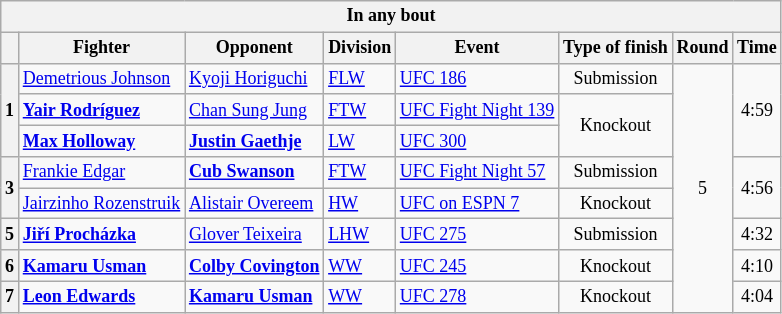<table class=wikitable style="font-size:75%;">
<tr>
<th colspan=8>In any bout</th>
</tr>
<tr>
<th></th>
<th>Fighter</th>
<th>Opponent</th>
<th>Division</th>
<th>Event</th>
<th>Type of finish</th>
<th>Round</th>
<th>Time</th>
</tr>
<tr>
<th rowspan=3>1</th>
<td> <a href='#'>Demetrious Johnson</a></td>
<td><a href='#'>Kyoji Horiguchi</a></td>
<td><a href='#'>FLW</a></td>
<td><a href='#'>UFC 186</a></td>
<td align=center>Submission</td>
<td rowspan=8 align=center>5</td>
<td rowspan=3 align=center>4:59</td>
</tr>
<tr>
<td> <strong><a href='#'>Yair Rodríguez</a></strong></td>
<td><a href='#'>Chan Sung Jung</a></td>
<td><a href='#'>FTW</a></td>
<td><a href='#'>UFC Fight Night 139</a></td>
<td rowspan=2 align=center>Knockout</td>
</tr>
<tr>
<td> <strong><a href='#'>Max Holloway</a></strong></td>
<td><strong><a href='#'>Justin Gaethje</a></strong></td>
<td><a href='#'>LW</a></td>
<td><a href='#'>UFC 300</a></td>
</tr>
<tr>
<th rowspan=2>3</th>
<td> <a href='#'>Frankie Edgar</a></td>
<td><strong><a href='#'>Cub Swanson</a></strong></td>
<td><a href='#'>FTW</a></td>
<td><a href='#'>UFC Fight Night 57</a></td>
<td align=center>Submission</td>
<td rowspan=2 align=center>4:56</td>
</tr>
<tr>
<td> <a href='#'>Jairzinho Rozenstruik</a></td>
<td><a href='#'>Alistair Overeem</a></td>
<td><a href='#'>HW</a></td>
<td><a href='#'>UFC on ESPN 7</a></td>
<td align=center>Knockout</td>
</tr>
<tr>
<th>5</th>
<td> <strong><a href='#'>Jiří Procházka</a></strong></td>
<td><a href='#'>Glover Teixeira</a></td>
<td><a href='#'>LHW</a></td>
<td><a href='#'>UFC 275</a></td>
<td align=center>Submission</td>
<td align=center>4:32</td>
</tr>
<tr>
<th>6</th>
<td> <strong><a href='#'>Kamaru Usman</a></strong></td>
<td><strong><a href='#'>Colby Covington</a></strong></td>
<td><a href='#'>WW</a></td>
<td><a href='#'>UFC 245</a></td>
<td align=center>Knockout</td>
<td align=center>4:10</td>
</tr>
<tr>
<th>7</th>
<td> <strong><a href='#'>Leon Edwards</a></strong></td>
<td><strong><a href='#'>Kamaru Usman</a></strong></td>
<td><a href='#'>WW</a></td>
<td><a href='#'>UFC 278</a></td>
<td align=center>Knockout</td>
<td align=center>4:04</td>
</tr>
</table>
